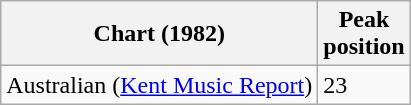<table class="wikitable sortable plainrowheaders">
<tr>
<th scope="col">Chart (1982)</th>
<th scope="col">Peak<br>position</th>
</tr>
<tr>
<td>Australian (<a href='#'>Kent Music Report</a>)</td>
<td>23</td>
</tr>
</table>
